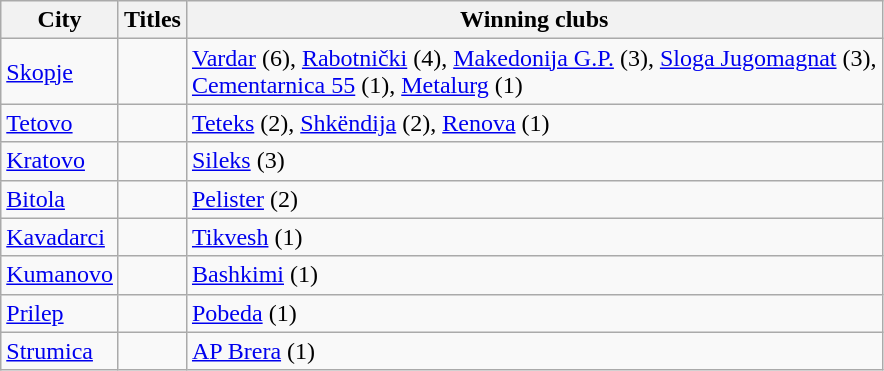<table class="wikitable">
<tr>
<th>City</th>
<th>Titles</th>
<th>Winning clubs</th>
</tr>
<tr>
<td> <a href='#'>Skopje</a></td>
<td></td>
<td><a href='#'>Vardar</a> (6), <a href='#'>Rabotnički</a> (4), <a href='#'>Makedonija G.P.</a> (3), <a href='#'>Sloga Jugomagnat</a> (3), <br> <a href='#'>Cementarnica 55</a> (1), <a href='#'>Metalurg</a> (1)</td>
</tr>
<tr>
<td> <a href='#'>Tetovo</a></td>
<td></td>
<td><a href='#'>Teteks</a> (2), <a href='#'>Shkëndija</a> (2), <a href='#'>Renova</a> (1)</td>
</tr>
<tr>
<td> <a href='#'>Kratovo</a></td>
<td></td>
<td><a href='#'>Sileks</a> (3)</td>
</tr>
<tr>
<td> <a href='#'>Bitola</a></td>
<td></td>
<td><a href='#'>Pelister</a> (2)</td>
</tr>
<tr>
<td> <a href='#'>Kavadarci</a></td>
<td></td>
<td><a href='#'>Tikvesh</a> (1)</td>
</tr>
<tr>
<td> <a href='#'>Kumanovo</a></td>
<td></td>
<td><a href='#'>Bashkimi</a> (1)</td>
</tr>
<tr>
<td> <a href='#'>Prilep</a></td>
<td></td>
<td><a href='#'>Pobeda</a> (1)</td>
</tr>
<tr>
<td> <a href='#'>Strumica</a></td>
<td></td>
<td><a href='#'>AP Brera</a> (1)</td>
</tr>
</table>
